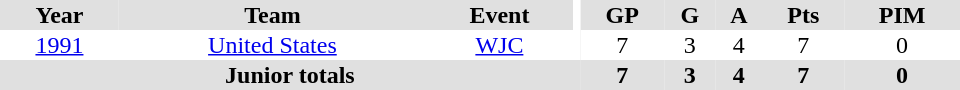<table border="0" cellpadding="1" cellspacing="0" ID="Table3" style="text-align:center; width:40em">
<tr bgcolor="#e0e0e0">
<th>Year</th>
<th>Team</th>
<th>Event</th>
<th rowspan="102" bgcolor="#ffffff"></th>
<th>GP</th>
<th>G</th>
<th>A</th>
<th>Pts</th>
<th>PIM</th>
</tr>
<tr>
<td><a href='#'>1991</a></td>
<td><a href='#'>United States</a></td>
<td><a href='#'>WJC</a></td>
<td>7</td>
<td>3</td>
<td>4</td>
<td>7</td>
<td>0</td>
</tr>
<tr bgcolor="#e0e0e0">
<th colspan="4">Junior totals</th>
<th>7</th>
<th>3</th>
<th>4</th>
<th>7</th>
<th>0</th>
</tr>
</table>
